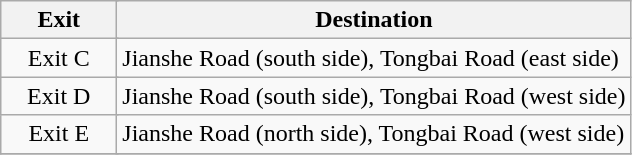<table class="wikitable">
<tr>
<th style="width:70px" colspan="2">Exit</th>
<th>Destination</th>
</tr>
<tr>
<td align="center" colspan="2">Exit C</td>
<td>Jianshe Road (south side), Tongbai Road (east side)</td>
</tr>
<tr>
<td align="center" colspan="2">Exit D</td>
<td>Jianshe Road (south side), Tongbai Road (west side)</td>
</tr>
<tr>
<td align="center" colspan="2">Exit E</td>
<td>Jianshe Road (north side), Tongbai Road (west side)</td>
</tr>
<tr>
</tr>
</table>
